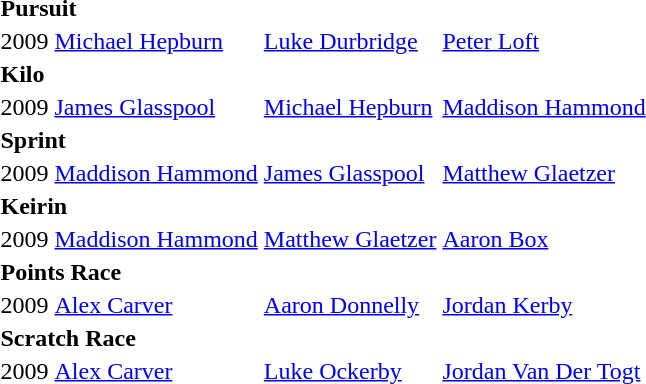<table>
<tr>
<td colspan=4><strong>Pursuit</strong></td>
</tr>
<tr>
<td>2009</td>
<td><a href='#'>Michael Hepburn</a></td>
<td><a href='#'>Luke Durbridge</a></td>
<td><a href='#'>Peter Loft</a></td>
</tr>
<tr>
<td colspan=4><strong>Kilo</strong></td>
</tr>
<tr>
<td>2009</td>
<td><a href='#'>James Glasspool</a></td>
<td><a href='#'>Michael Hepburn</a></td>
<td><a href='#'>Maddison Hammond</a></td>
</tr>
<tr>
<td colspan=4><strong>Sprint</strong></td>
</tr>
<tr>
<td>2009</td>
<td><a href='#'>Maddison Hammond</a></td>
<td><a href='#'>James Glasspool</a></td>
<td><a href='#'>Matthew Glaetzer</a></td>
</tr>
<tr>
<td colspan=4><strong>Keirin</strong></td>
</tr>
<tr>
<td>2009</td>
<td><a href='#'>Maddison Hammond</a></td>
<td><a href='#'>Matthew Glaetzer</a></td>
<td><a href='#'>Aaron Box</a></td>
</tr>
<tr>
<td colspan=4><strong>Points Race</strong></td>
</tr>
<tr>
<td>2009</td>
<td><a href='#'>Alex Carver</a></td>
<td><a href='#'>Aaron Donnelly</a></td>
<td><a href='#'>Jordan Kerby</a></td>
</tr>
<tr>
<td colspan=4><strong>Scratch Race</strong></td>
</tr>
<tr>
<td>2009</td>
<td><a href='#'>Alex Carver</a></td>
<td><a href='#'>Luke Ockerby</a></td>
<td><a href='#'>Jordan Van Der Togt</a></td>
</tr>
<tr>
</tr>
</table>
